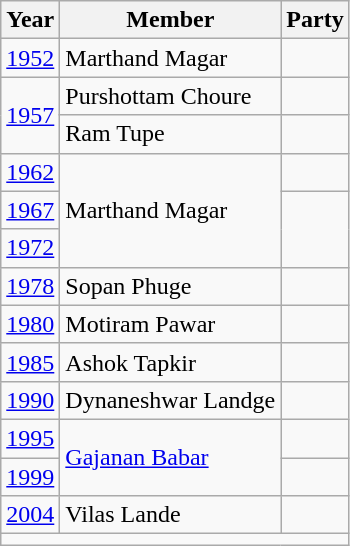<table class=wikitable>
<tr>
<th>Year</th>
<th>Member</th>
<th colspan="2">Party</th>
</tr>
<tr>
<td><a href='#'>1952</a></td>
<td>Marthand Magar</td>
<td></td>
</tr>
<tr>
<td rowspan="2"><a href='#'>1957</a></td>
<td>Purshottam Choure</td>
<td></td>
</tr>
<tr>
<td>Ram Tupe</td>
<td></td>
</tr>
<tr>
<td><a href='#'>1962</a></td>
<td rowspan="3">Marthand Magar</td>
<td></td>
</tr>
<tr>
<td><a href='#'>1967</a></td>
</tr>
<tr>
<td><a href='#'>1972</a></td>
</tr>
<tr>
<td><a href='#'>1978</a></td>
<td>Sopan Phuge</td>
<td></td>
</tr>
<tr>
<td><a href='#'>1980</a></td>
<td>Motiram Pawar</td>
<td></td>
</tr>
<tr>
<td><a href='#'>1985</a></td>
<td>Ashok Tapkir</td>
<td></td>
</tr>
<tr>
<td><a href='#'>1990</a></td>
<td>Dynaneshwar Landge</td>
</tr>
<tr>
<td><a href='#'>1995</a></td>
<td rowspan="2"><a href='#'>Gajanan Babar</a></td>
<td></td>
</tr>
<tr>
<td><a href='#'>1999</a></td>
</tr>
<tr>
<td><a href='#'>2004</a></td>
<td>Vilas Lande</td>
<td></td>
</tr>
<tr>
<td colspan="4"></td>
</tr>
</table>
